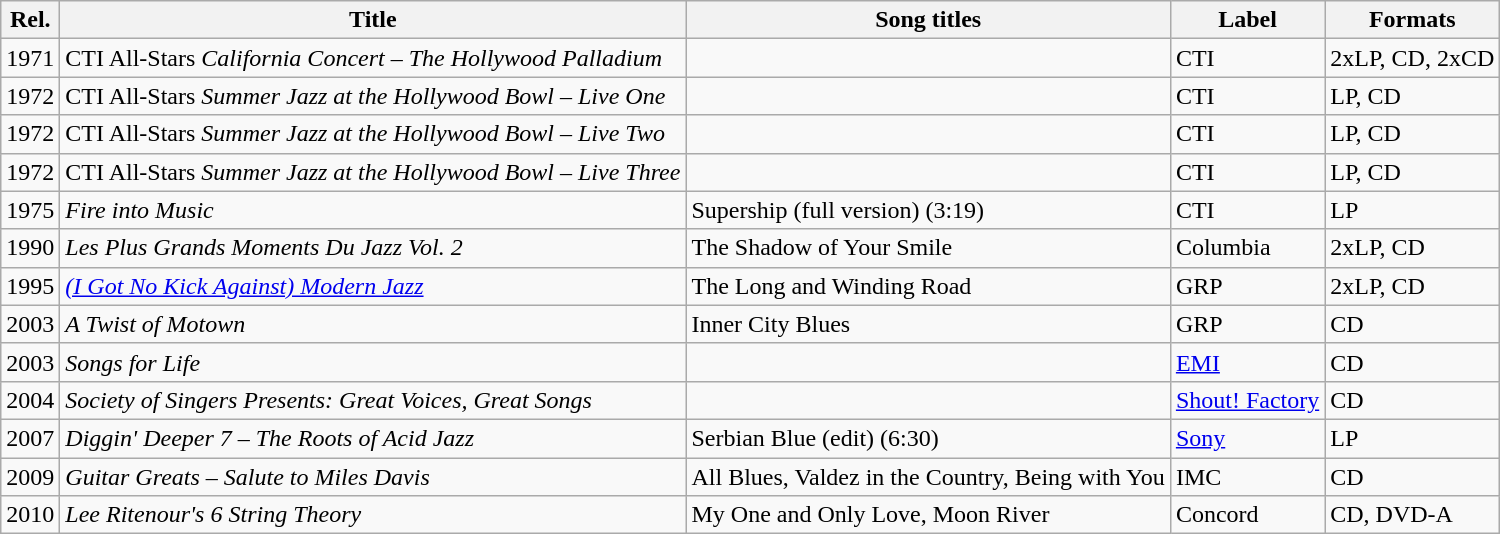<table class="wikitable sortable">
<tr>
<th>Rel.</th>
<th>Title</th>
<th>Song titles</th>
<th>Label</th>
<th>Formats</th>
</tr>
<tr>
<td>1971</td>
<td>CTI All-Stars <em>California Concert – The Hollywood Palladium</em></td>
<td></td>
<td>CTI</td>
<td>2xLP, CD, 2xCD</td>
</tr>
<tr>
<td>1972</td>
<td>CTI All-Stars <em>Summer Jazz at the Hollywood Bowl – Live One</em></td>
<td></td>
<td>CTI</td>
<td>LP, CD</td>
</tr>
<tr>
<td>1972</td>
<td>CTI All-Stars <em>Summer Jazz at the Hollywood Bowl – Live Two</em></td>
<td></td>
<td>CTI</td>
<td>LP, CD</td>
</tr>
<tr>
<td>1972</td>
<td>CTI All-Stars <em>Summer Jazz at the Hollywood Bowl – Live Three</em></td>
<td></td>
<td>CTI</td>
<td>LP, CD</td>
</tr>
<tr>
<td>1975</td>
<td><em>Fire into Music</em></td>
<td>Supership (full version) (3:19)</td>
<td>CTI</td>
<td>LP</td>
</tr>
<tr>
<td>1990</td>
<td><em>Les Plus Grands Moments Du Jazz Vol. 2</em></td>
<td>The Shadow of Your Smile</td>
<td>Columbia</td>
<td>2xLP, CD</td>
</tr>
<tr>
<td>1995</td>
<td><em><a href='#'>(I Got No Kick Against) Modern Jazz</a></em></td>
<td>The Long and Winding Road</td>
<td>GRP</td>
<td>2xLP, CD</td>
</tr>
<tr>
<td>2003</td>
<td><em>A Twist of Motown</em></td>
<td>Inner City Blues</td>
<td>GRP</td>
<td>CD</td>
</tr>
<tr>
<td>2003</td>
<td><em>Songs for Life</em></td>
<td></td>
<td><a href='#'>EMI</a></td>
<td>CD</td>
</tr>
<tr>
<td>2004</td>
<td><em>Society of Singers Presents: Great Voices, Great Songs</em></td>
<td></td>
<td><a href='#'>Shout! Factory</a></td>
<td>CD</td>
</tr>
<tr>
<td>2007</td>
<td><em>Diggin' Deeper 7 – The Roots of Acid Jazz</em></td>
<td>Serbian Blue (edit) (6:30)</td>
<td><a href='#'>Sony</a></td>
<td>LP</td>
</tr>
<tr>
<td>2009</td>
<td><em>Guitar Greats – Salute to Miles Davis</em></td>
<td>All Blues, Valdez in the Country, Being with You</td>
<td>IMC</td>
<td>CD</td>
</tr>
<tr>
<td>2010</td>
<td><em>Lee Ritenour's 6 String Theory</em></td>
<td>My One and Only Love, Moon River</td>
<td>Concord</td>
<td>CD, DVD-A</td>
</tr>
</table>
